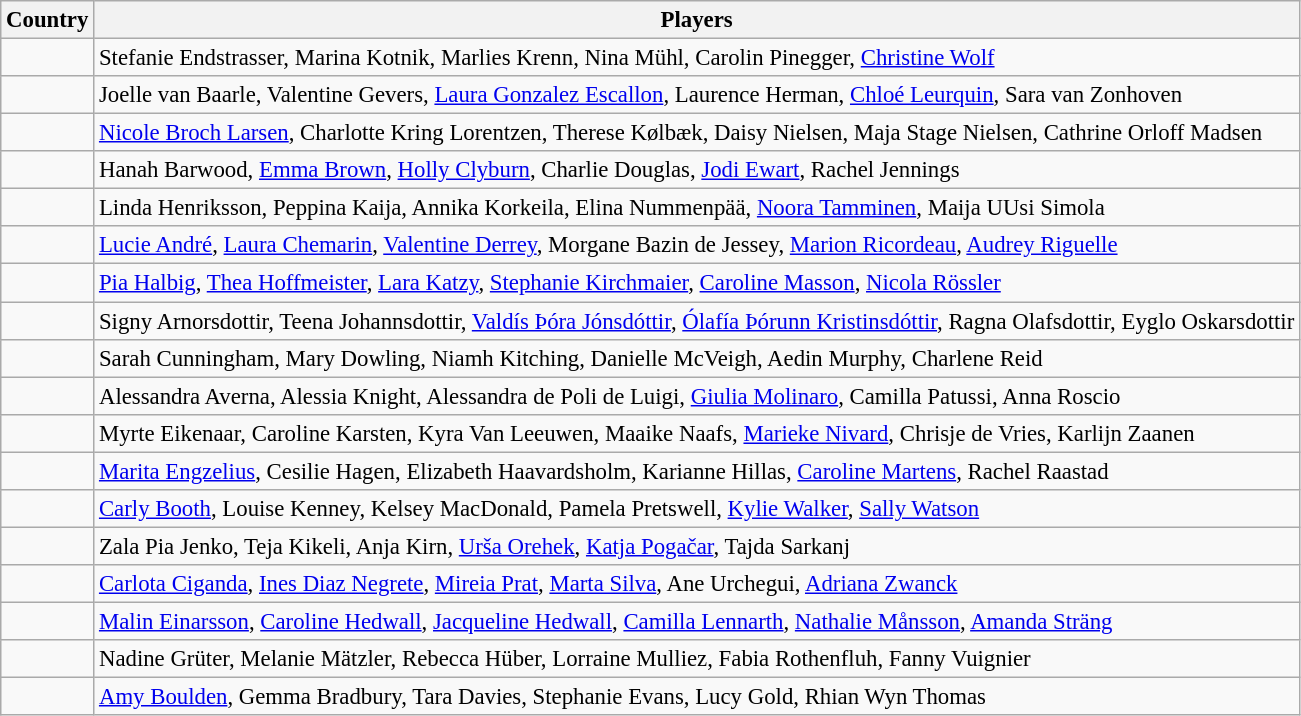<table class="wikitable" style="font-size:95%;">
<tr>
<th>Country</th>
<th>Players</th>
</tr>
<tr>
<td></td>
<td>Stefanie Endstrasser, Marina Kotnik, Marlies Krenn, Nina Mühl, Carolin Pinegger, <a href='#'>Christine Wolf</a></td>
</tr>
<tr>
<td></td>
<td>Joelle van Baarle, Valentine Gevers, <a href='#'>Laura Gonzalez Escallon</a>, Laurence Herman, <a href='#'>Chloé Leurquin</a>, Sara van Zonhoven</td>
</tr>
<tr>
<td></td>
<td><a href='#'>Nicole Broch Larsen</a>, Charlotte Kring Lorentzen, Therese Kølbæk, Daisy Nielsen, Maja Stage Nielsen, Cathrine Orloff Madsen</td>
</tr>
<tr>
<td></td>
<td>Hanah Barwood, <a href='#'>Emma Brown</a>, <a href='#'>Holly Clyburn</a>, Charlie Douglas, <a href='#'>Jodi Ewart</a>, Rachel Jennings</td>
</tr>
<tr>
<td></td>
<td>Linda Henriksson, Peppina Kaija, Annika Korkeila, Elina Nummenpää, <a href='#'>Noora Tamminen</a>, Maija UUsi Simola</td>
</tr>
<tr>
<td></td>
<td><a href='#'>Lucie André</a>, <a href='#'>Laura Chemarin</a>, <a href='#'>Valentine Derrey</a>, Morgane Bazin de Jessey, <a href='#'>Marion Ricordeau</a>, <a href='#'>Audrey Riguelle</a></td>
</tr>
<tr>
<td></td>
<td><a href='#'>Pia Halbig</a>, <a href='#'>Thea Hoffmeister</a>, <a href='#'>Lara Katzy</a>, <a href='#'>Stephanie Kirchmaier</a>, <a href='#'>Caroline Masson</a>, <a href='#'>Nicola Rössler</a></td>
</tr>
<tr>
<td></td>
<td>Signy Arnorsdottir, Teena Johannsdottir, <a href='#'>Valdís Þóra Jónsdóttir</a>, <a href='#'>Ólafía Þórunn Kristinsdóttir</a>, Ragna Olafsdottir, Eyglo Oskarsdottir</td>
</tr>
<tr>
<td></td>
<td>Sarah Cunningham, Mary Dowling, Niamh Kitching, Danielle McVeigh, Aedin Murphy, Charlene Reid</td>
</tr>
<tr>
<td></td>
<td>Alessandra Averna, Alessia Knight, Alessandra de Poli de Luigi, <a href='#'>Giulia Molinaro</a>, Camilla Patussi, Anna Roscio</td>
</tr>
<tr>
<td></td>
<td>Myrte Eikenaar, Caroline Karsten, Kyra Van Leeuwen, Maaike Naafs, <a href='#'>Marieke Nivard</a>, Chrisje de Vries, Karlijn Zaanen</td>
</tr>
<tr>
<td></td>
<td><a href='#'>Marita Engzelius</a>, Cesilie Hagen, Elizabeth Haavardsholm, Karianne Hillas, <a href='#'>Caroline Martens</a>, Rachel Raastad</td>
</tr>
<tr>
<td></td>
<td><a href='#'>Carly Booth</a>, Louise Kenney, Kelsey MacDonald, Pamela Pretswell, <a href='#'>Kylie Walker</a>, <a href='#'>Sally Watson</a></td>
</tr>
<tr>
<td></td>
<td>Zala Pia Jenko, Teja Kikeli, Anja Kirn, <a href='#'>Urša Orehek</a>, <a href='#'>Katja Pogačar</a>, Tajda Sarkanj</td>
</tr>
<tr>
<td></td>
<td><a href='#'>Carlota Ciganda</a>, <a href='#'>Ines Diaz Negrete</a>, <a href='#'>Mireia Prat</a>, <a href='#'>Marta Silva</a>, Ane Urchegui, <a href='#'>Adriana Zwanck</a></td>
</tr>
<tr>
<td></td>
<td><a href='#'>Malin Einarsson</a>, <a href='#'>Caroline Hedwall</a>, <a href='#'>Jacqueline Hedwall</a>, <a href='#'>Camilla Lennarth</a>, <a href='#'>Nathalie Månsson</a>, <a href='#'>Amanda Sträng</a></td>
</tr>
<tr>
<td></td>
<td>Nadine Grüter, Melanie Mätzler, Rebecca Hüber, Lorraine Mulliez, Fabia Rothenfluh, Fanny Vuignier</td>
</tr>
<tr>
<td></td>
<td><a href='#'>Amy Boulden</a>, Gemma Bradbury, Tara Davies, Stephanie Evans, Lucy Gold, Rhian Wyn Thomas</td>
</tr>
</table>
